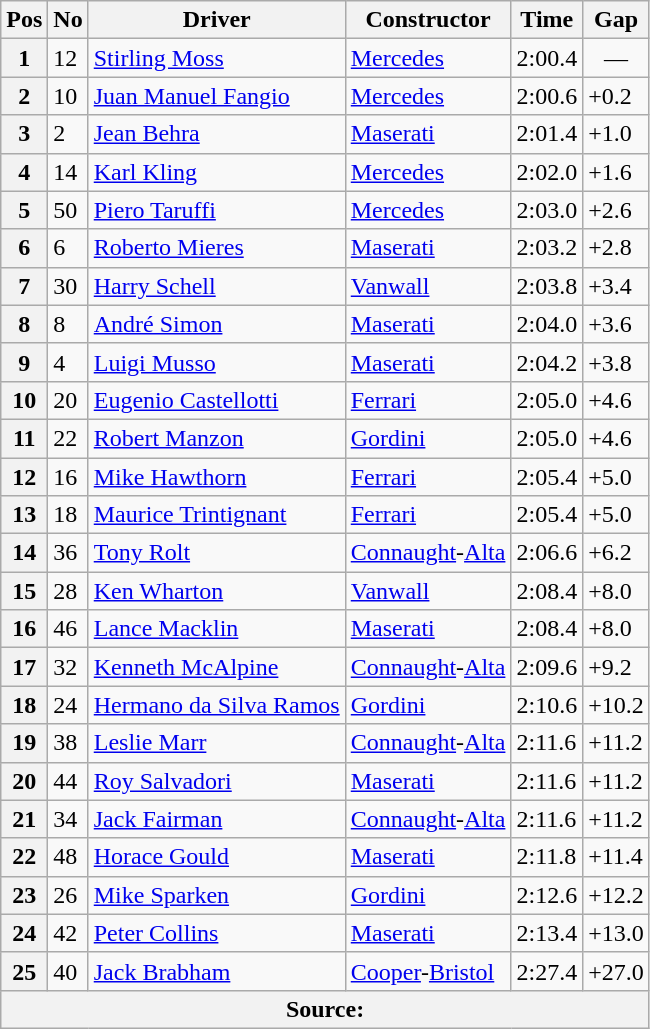<table class="wikitable sortable">
<tr>
<th>Pos</th>
<th>No</th>
<th>Driver</th>
<th>Constructor</th>
<th>Time</th>
<th>Gap</th>
</tr>
<tr>
<th>1</th>
<td>12</td>
<td> <a href='#'>Stirling Moss</a></td>
<td><a href='#'>Mercedes</a></td>
<td>2:00.4</td>
<td align="center">—</td>
</tr>
<tr>
<th>2</th>
<td>10</td>
<td> <a href='#'>Juan Manuel Fangio</a></td>
<td><a href='#'>Mercedes</a></td>
<td>2:00.6</td>
<td>+0.2</td>
</tr>
<tr>
<th>3</th>
<td>2</td>
<td> <a href='#'>Jean Behra</a></td>
<td><a href='#'>Maserati</a></td>
<td>2:01.4</td>
<td>+1.0</td>
</tr>
<tr>
<th>4</th>
<td>14</td>
<td> <a href='#'>Karl Kling</a></td>
<td><a href='#'>Mercedes</a></td>
<td>2:02.0</td>
<td>+1.6</td>
</tr>
<tr>
<th>5</th>
<td>50</td>
<td> <a href='#'>Piero Taruffi</a></td>
<td><a href='#'>Mercedes</a></td>
<td>2:03.0</td>
<td>+2.6</td>
</tr>
<tr>
<th>6</th>
<td>6</td>
<td> <a href='#'>Roberto Mieres</a></td>
<td><a href='#'>Maserati</a></td>
<td>2:03.2</td>
<td>+2.8</td>
</tr>
<tr>
<th>7</th>
<td>30</td>
<td> <a href='#'>Harry Schell</a></td>
<td><a href='#'>Vanwall</a></td>
<td>2:03.8</td>
<td>+3.4</td>
</tr>
<tr>
<th>8</th>
<td>8</td>
<td> <a href='#'>André Simon</a></td>
<td><a href='#'>Maserati</a></td>
<td>2:04.0</td>
<td>+3.6</td>
</tr>
<tr>
<th>9</th>
<td>4</td>
<td> <a href='#'>Luigi Musso</a></td>
<td><a href='#'>Maserati</a></td>
<td>2:04.2</td>
<td>+3.8</td>
</tr>
<tr>
<th>10</th>
<td>20</td>
<td> <a href='#'>Eugenio Castellotti</a></td>
<td><a href='#'>Ferrari</a></td>
<td>2:05.0</td>
<td>+4.6</td>
</tr>
<tr>
<th>11</th>
<td>22</td>
<td> <a href='#'>Robert Manzon</a></td>
<td><a href='#'>Gordini</a></td>
<td>2:05.0</td>
<td>+4.6</td>
</tr>
<tr>
<th>12</th>
<td>16</td>
<td> <a href='#'>Mike Hawthorn</a></td>
<td><a href='#'>Ferrari</a></td>
<td>2:05.4</td>
<td>+5.0</td>
</tr>
<tr>
<th>13</th>
<td>18</td>
<td> <a href='#'>Maurice Trintignant</a></td>
<td><a href='#'>Ferrari</a></td>
<td>2:05.4</td>
<td>+5.0</td>
</tr>
<tr>
<th>14</th>
<td>36</td>
<td> <a href='#'>Tony Rolt</a></td>
<td><a href='#'>Connaught</a>-<a href='#'>Alta</a></td>
<td>2:06.6</td>
<td>+6.2</td>
</tr>
<tr>
<th>15</th>
<td>28</td>
<td> <a href='#'>Ken Wharton</a></td>
<td><a href='#'>Vanwall</a></td>
<td>2:08.4</td>
<td>+8.0</td>
</tr>
<tr>
<th>16</th>
<td>46</td>
<td> <a href='#'>Lance Macklin</a></td>
<td><a href='#'>Maserati</a></td>
<td>2:08.4</td>
<td>+8.0</td>
</tr>
<tr>
<th>17</th>
<td>32</td>
<td> <a href='#'>Kenneth McAlpine</a></td>
<td><a href='#'>Connaught</a>-<a href='#'>Alta</a></td>
<td>2:09.6</td>
<td>+9.2</td>
</tr>
<tr>
<th>18</th>
<td>24</td>
<td> <a href='#'>Hermano da Silva Ramos</a></td>
<td><a href='#'>Gordini</a></td>
<td>2:10.6</td>
<td>+10.2</td>
</tr>
<tr>
<th>19</th>
<td>38</td>
<td> <a href='#'>Leslie Marr</a></td>
<td><a href='#'>Connaught</a>-<a href='#'>Alta</a></td>
<td>2:11.6</td>
<td>+11.2</td>
</tr>
<tr>
<th>20</th>
<td>44</td>
<td> <a href='#'>Roy Salvadori</a></td>
<td><a href='#'>Maserati</a></td>
<td>2:11.6</td>
<td>+11.2</td>
</tr>
<tr>
<th>21</th>
<td>34</td>
<td> <a href='#'>Jack Fairman</a></td>
<td><a href='#'>Connaught</a>-<a href='#'>Alta</a></td>
<td>2:11.6</td>
<td>+11.2</td>
</tr>
<tr>
<th>22</th>
<td>48</td>
<td> <a href='#'>Horace Gould</a></td>
<td><a href='#'>Maserati</a></td>
<td>2:11.8</td>
<td>+11.4</td>
</tr>
<tr>
<th>23</th>
<td>26</td>
<td> <a href='#'>Mike Sparken</a></td>
<td><a href='#'>Gordini</a></td>
<td>2:12.6</td>
<td>+12.2</td>
</tr>
<tr>
<th>24</th>
<td>42</td>
<td> <a href='#'>Peter Collins</a></td>
<td><a href='#'>Maserati</a></td>
<td>2:13.4</td>
<td>+13.0</td>
</tr>
<tr>
<th>25</th>
<td>40</td>
<td> <a href='#'>Jack Brabham</a></td>
<td><a href='#'>Cooper</a>-<a href='#'>Bristol</a></td>
<td>2:27.4</td>
<td>+27.0</td>
</tr>
<tr>
<th colspan="6">Source:</th>
</tr>
</table>
